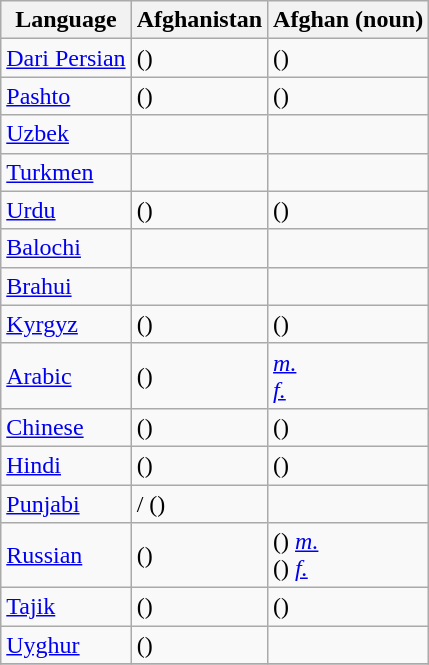<table class="wikitable">
<tr>
<th>Language</th>
<th>Afghanistan</th>
<th>Afghan (noun)</th>
</tr>
<tr>
<td><a href='#'>Dari Persian</a></td>
<td> () </td>
<td> () </td>
</tr>
<tr>
<td><a href='#'>Pashto</a></td>
<td> () </td>
<td> () </td>
</tr>
<tr>
<td><a href='#'>Uzbek</a></td>
<td></td>
<td></td>
</tr>
<tr>
<td><a href='#'>Turkmen</a></td>
<td></td>
<td></td>
</tr>
<tr>
<td><a href='#'>Urdu</a></td>
<td> () </td>
<td> () </td>
</tr>
<tr>
<td><a href='#'>Balochi</a></td>
<td></td>
<td></td>
</tr>
<tr>
<td><a href='#'>Brahui</a></td>
<td></td>
<td></td>
</tr>
<tr>
<td><a href='#'>Kyrgyz</a></td>
<td> ()</td>
<td> ()</td>
</tr>
<tr>
<td><a href='#'>Arabic</a></td>
<td> () </td>
<td>  <em><a href='#'>m.</a></em> <br>  <em><a href='#'>f.</a></em> </td>
</tr>
<tr>
<td><a href='#'>Chinese</a></td>
<td> () </td>
<td> () </td>
</tr>
<tr>
<td><a href='#'>Hindi</a></td>
<td> () </td>
<td> () </td>
</tr>
<tr>
<td><a href='#'>Punjabi</a></td>
<td> /  ()</td>
<td></td>
</tr>
<tr>
<td><a href='#'>Russian</a></td>
<td> () </td>
<td> () <em><a href='#'>m.</a></em> <br> () <em><a href='#'>f.</a></em> </td>
</tr>
<tr>
<td><a href='#'>Tajik</a></td>
<td> () </td>
<td> () </td>
</tr>
<tr>
<td><a href='#'>Uyghur</a></td>
<td> ()</td>
<td></td>
</tr>
<tr>
</tr>
</table>
